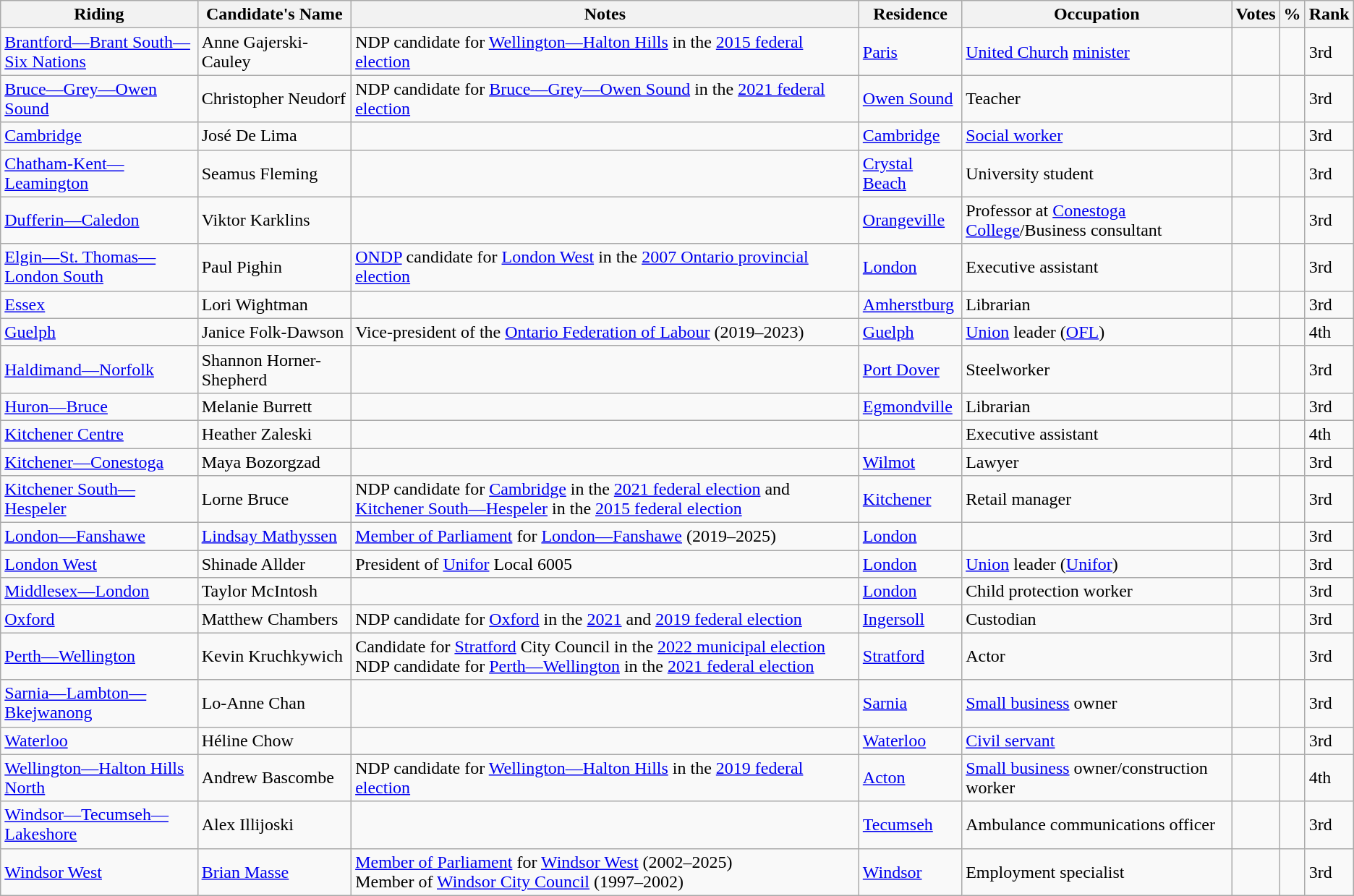<table class="wikitable sortable">
<tr>
<th>Riding<br></th>
<th>Candidate's Name</th>
<th>Notes</th>
<th>Residence</th>
<th>Occupation</th>
<th>Votes</th>
<th>%</th>
<th>Rank</th>
</tr>
<tr>
<td><a href='#'>Brantford—Brant South—Six Nations</a></td>
<td>Anne Gajerski-Cauley</td>
<td>NDP candidate for <a href='#'>Wellington—Halton Hills</a> in the <a href='#'>2015 federal election</a></td>
<td><a href='#'>Paris</a></td>
<td><a href='#'>United Church</a> <a href='#'>minister</a></td>
<td></td>
<td></td>
<td>3rd</td>
</tr>
<tr>
<td><a href='#'>Bruce—Grey—Owen Sound</a></td>
<td>Christopher Neudorf</td>
<td>NDP candidate for <a href='#'>Bruce—Grey—Owen Sound</a> in the <a href='#'>2021 federal election</a></td>
<td><a href='#'>Owen Sound</a></td>
<td>Teacher</td>
<td></td>
<td></td>
<td>3rd</td>
</tr>
<tr>
<td><a href='#'>Cambridge</a></td>
<td>José De Lima</td>
<td></td>
<td><a href='#'>Cambridge</a></td>
<td><a href='#'>Social worker</a></td>
<td></td>
<td></td>
<td>3rd</td>
</tr>
<tr>
<td><a href='#'>Chatham-Kent—Leamington</a></td>
<td>Seamus Fleming</td>
<td></td>
<td><a href='#'>Crystal Beach</a></td>
<td>University student</td>
<td></td>
<td></td>
<td>3rd</td>
</tr>
<tr>
<td><a href='#'>Dufferin—Caledon</a></td>
<td>Viktor Karklins</td>
<td></td>
<td><a href='#'>Orangeville</a></td>
<td>Professor at <a href='#'>Conestoga College</a>/Business consultant</td>
<td></td>
<td></td>
<td>3rd</td>
</tr>
<tr>
<td><a href='#'>Elgin—St. Thomas—London South</a></td>
<td>Paul Pighin</td>
<td><a href='#'>ONDP</a> candidate for <a href='#'>London West</a> in the <a href='#'>2007 Ontario provincial election</a></td>
<td><a href='#'>London</a></td>
<td>Executive assistant</td>
<td></td>
<td></td>
<td>3rd</td>
</tr>
<tr>
<td><a href='#'>Essex</a></td>
<td>Lori Wightman</td>
<td></td>
<td><a href='#'>Amherstburg</a></td>
<td>Librarian</td>
<td></td>
<td></td>
<td>3rd</td>
</tr>
<tr>
<td><a href='#'>Guelph</a></td>
<td>Janice Folk-Dawson</td>
<td>Vice-president of the <a href='#'>Ontario Federation of Labour</a> (2019–2023)</td>
<td><a href='#'>Guelph</a></td>
<td><a href='#'>Union</a> leader (<a href='#'>OFL</a>)</td>
<td></td>
<td></td>
<td>4th</td>
</tr>
<tr>
<td><a href='#'>Haldimand—Norfolk</a></td>
<td>Shannon Horner-Shepherd</td>
<td></td>
<td><a href='#'>Port Dover</a></td>
<td>Steelworker</td>
<td></td>
<td></td>
<td>3rd</td>
</tr>
<tr>
<td><a href='#'>Huron—Bruce</a></td>
<td>Melanie Burrett</td>
<td></td>
<td><a href='#'>Egmondville</a></td>
<td>Librarian</td>
<td></td>
<td></td>
<td>3rd</td>
</tr>
<tr>
<td><a href='#'>Kitchener Centre</a></td>
<td>Heather Zaleski</td>
<td></td>
<td></td>
<td>Executive assistant</td>
<td></td>
<td></td>
<td>4th</td>
</tr>
<tr>
<td><a href='#'>Kitchener—Conestoga</a></td>
<td>Maya Bozorgzad</td>
<td></td>
<td><a href='#'>Wilmot</a></td>
<td>Lawyer</td>
<td></td>
<td></td>
<td>3rd</td>
</tr>
<tr>
<td><a href='#'>Kitchener South—Hespeler</a></td>
<td>Lorne Bruce</td>
<td>NDP candidate for <a href='#'>Cambridge</a> in the <a href='#'>2021 federal election</a> and <a href='#'>Kitchener South—Hespeler</a> in the <a href='#'>2015 federal election</a></td>
<td><a href='#'>Kitchener</a></td>
<td>Retail manager</td>
<td></td>
<td></td>
<td>3rd</td>
</tr>
<tr>
<td><a href='#'>London—Fanshawe</a></td>
<td><a href='#'>Lindsay Mathyssen</a></td>
<td><a href='#'>Member of Parliament</a> for <a href='#'>London—Fanshawe</a> (2019–2025)</td>
<td><a href='#'>London</a></td>
<td></td>
<td></td>
<td></td>
<td>3rd</td>
</tr>
<tr>
<td><a href='#'>London West</a></td>
<td>Shinade Allder</td>
<td>President of <a href='#'>Unifor</a> Local 6005</td>
<td><a href='#'>London</a></td>
<td><a href='#'>Union</a> leader (<a href='#'>Unifor</a>)</td>
<td></td>
<td></td>
<td>3rd</td>
</tr>
<tr>
<td><a href='#'>Middlesex—London</a></td>
<td>Taylor McIntosh</td>
<td></td>
<td><a href='#'>London</a></td>
<td>Child protection worker</td>
<td></td>
<td></td>
<td>3rd</td>
</tr>
<tr>
<td><a href='#'>Oxford</a></td>
<td>Matthew Chambers</td>
<td>NDP candidate for <a href='#'>Oxford</a> in the <a href='#'>2021</a> and <a href='#'>2019 federal election</a></td>
<td><a href='#'>Ingersoll</a></td>
<td>Custodian</td>
<td></td>
<td></td>
<td>3rd</td>
</tr>
<tr>
<td><a href='#'>Perth—Wellington</a></td>
<td>Kevin Kruchkywich</td>
<td>Candidate for <a href='#'>Stratford</a> City Council in the <a href='#'>2022 municipal election</a> <br> NDP candidate for <a href='#'>Perth—Wellington</a> in the <a href='#'>2021 federal election</a></td>
<td><a href='#'>Stratford</a></td>
<td>Actor</td>
<td></td>
<td></td>
<td>3rd</td>
</tr>
<tr>
<td><a href='#'>Sarnia—Lambton—Bkejwanong</a></td>
<td>Lo-Anne Chan</td>
<td></td>
<td><a href='#'>Sarnia</a></td>
<td><a href='#'>Small business</a> owner</td>
<td></td>
<td></td>
<td>3rd</td>
</tr>
<tr>
<td><a href='#'>Waterloo</a></td>
<td>Héline Chow</td>
<td></td>
<td><a href='#'>Waterloo</a></td>
<td><a href='#'>Civil servant</a></td>
<td></td>
<td></td>
<td>3rd</td>
</tr>
<tr>
<td><a href='#'>Wellington—Halton Hills North</a></td>
<td>Andrew Bascombe</td>
<td>NDP candidate for <a href='#'>Wellington—Halton Hills</a> in the <a href='#'>2019 federal election</a></td>
<td><a href='#'>Acton</a></td>
<td><a href='#'>Small business</a> owner/construction worker</td>
<td></td>
<td></td>
<td>4th</td>
</tr>
<tr>
<td><a href='#'>Windsor—Tecumseh—Lakeshore</a></td>
<td>Alex Illijoski</td>
<td></td>
<td><a href='#'>Tecumseh</a></td>
<td>Ambulance communications officer</td>
<td></td>
<td></td>
<td>3rd</td>
</tr>
<tr>
<td><a href='#'>Windsor West</a></td>
<td><a href='#'>Brian Masse</a></td>
<td><a href='#'>Member of Parliament</a> for <a href='#'>Windsor West</a> (2002–2025) <br> Member of <a href='#'>Windsor City Council</a> (1997–2002)</td>
<td><a href='#'>Windsor</a></td>
<td>Employment specialist</td>
<td></td>
<td></td>
<td>3rd</td>
</tr>
</table>
